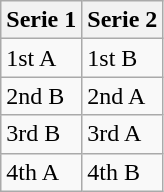<table class="wikitable">
<tr>
<th>Serie 1</th>
<th>Serie 2</th>
</tr>
<tr>
<td>1st A</td>
<td>1st B</td>
</tr>
<tr>
<td>2nd B</td>
<td>2nd A</td>
</tr>
<tr>
<td>3rd B</td>
<td>3rd A</td>
</tr>
<tr>
<td>4th A</td>
<td>4th B</td>
</tr>
</table>
